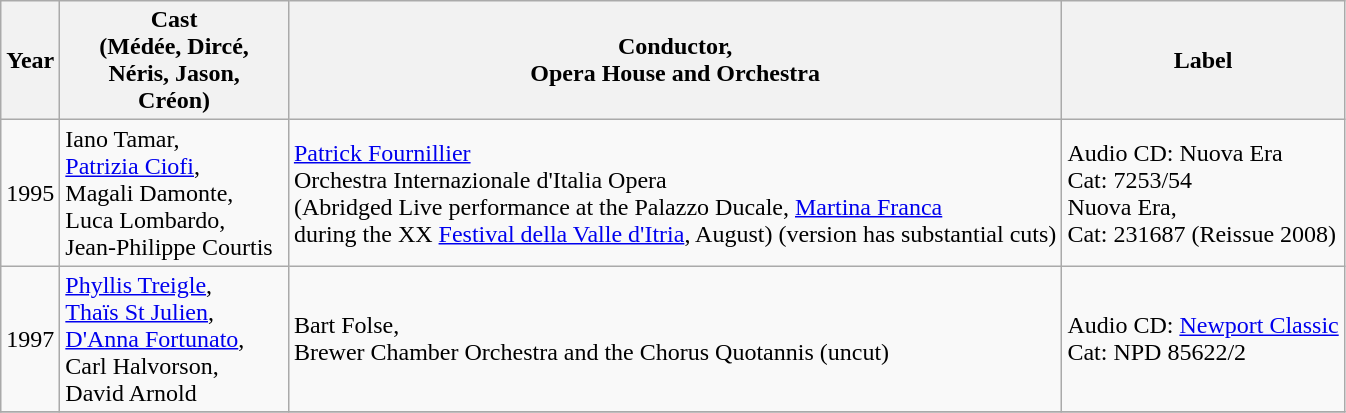<table class="wikitable">
<tr>
<th>Year</th>
<th width="145">Cast<br>(Médée, Dircé,<br>Néris, Jason,<br>Créon)</th>
<th>Conductor,<br>Opera House and Orchestra</th>
<th>Label</th>
</tr>
<tr>
<td>1995</td>
<td>Iano Tamar,<br><a href='#'>Patrizia Ciofi</a>,<br>Magali Damonte,<br>Luca Lombardo,<br>Jean-Philippe Courtis</td>
<td><a href='#'>Patrick Fournillier</a><br>Orchestra Internazionale d'Italia Opera<br>(Abridged Live performance at the Palazzo Ducale, <a href='#'>Martina Franca</a><br>during the XX <a href='#'>Festival della Valle d'Itria</a>, August) (version has substantial cuts)</td>
<td>Audio CD: Nuova Era<br>Cat: 7253/54<br>Nuova Era,<br>Cat: 231687 (Reissue 2008)</td>
</tr>
<tr>
<td>1997</td>
<td><a href='#'>Phyllis Treigle</a>,<br><a href='#'>Thaïs St Julien</a>,<br><a href='#'>D'Anna Fortunato</a>,<br>Carl Halvorson,<br>David Arnold</td>
<td>Bart Folse,<br>Brewer Chamber Orchestra and the Chorus Quotannis (uncut)</td>
<td>Audio CD: <a href='#'>Newport Classic</a><br>Cat: NPD 85622/2</td>
</tr>
<tr>
</tr>
</table>
